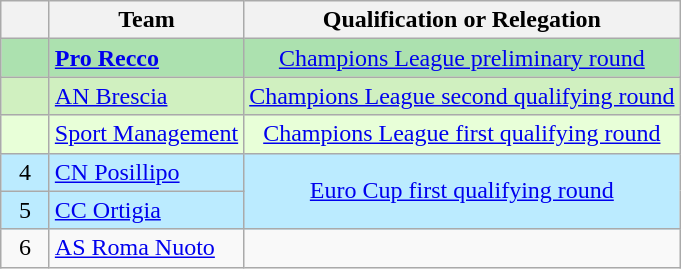<table class="wikitable" style="text-align:center">
<tr>
<th width=25></th>
<th>Team</th>
<th>Qualification or Relegation</th>
</tr>
<tr bgcolor="#ACE1AF">
<td></td>
<td align=left> <strong><a href='#'>Pro Recco</a></strong></td>
<td><a href='#'>Champions League preliminary round</a></td>
</tr>
<tr bgcolor="#D0F0C0">
<td></td>
<td align=left> <a href='#'>AN Brescia</a></td>
<td><a href='#'>Champions League second qualifying round</a></td>
</tr>
<tr bgcolor="#E8FFD8">
<td></td>
<td align=left> <a href='#'>Sport Management</a></td>
<td><a href='#'>Champions League first qualifying round</a></td>
</tr>
<tr bgcolor="#BBEBFF">
<td>4</td>
<td align="left"> <a href='#'>CN Posillipo</a></td>
<td rowspan="2"><a href='#'>Euro Cup first qualifying round</a></td>
</tr>
<tr bgcolor="#BBEBFF">
<td>5</td>
<td align="left"> <a href='#'>CC Ortigia</a></td>
</tr>
<tr>
<td>6</td>
<td align="left"> <a href='#'>AS Roma Nuoto</a></td>
</tr>
</table>
